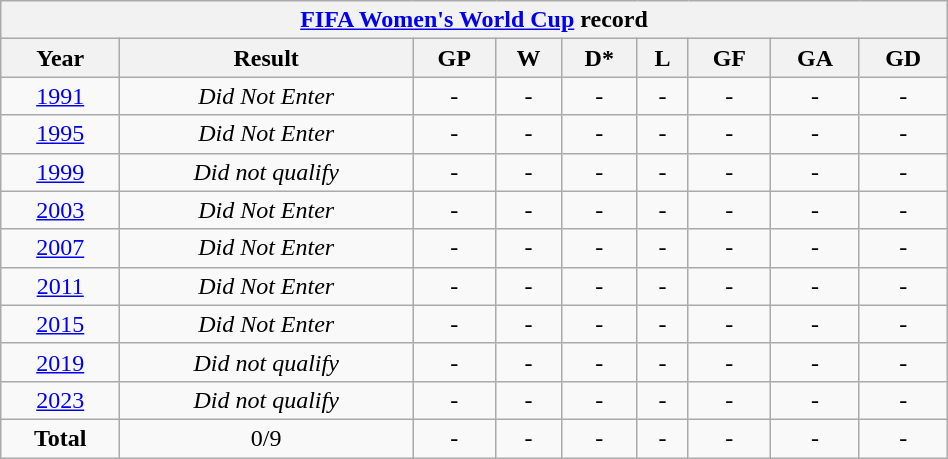<table class="wikitable" style="text-align: center; width:50%;">
<tr>
<th colspan=10><a href='#'>FIFA Women's World Cup</a> record</th>
</tr>
<tr>
<th>Year</th>
<th>Result</th>
<th>GP</th>
<th>W</th>
<th>D*</th>
<th>L</th>
<th>GF</th>
<th>GA</th>
<th>GD</th>
</tr>
<tr>
<td> <a href='#'>1991</a></td>
<td><em>Did Not Enter</em></td>
<td>-</td>
<td>-</td>
<td>-</td>
<td>-</td>
<td>-</td>
<td>-</td>
<td>-</td>
</tr>
<tr>
<td> <a href='#'>1995</a></td>
<td><em>Did Not Enter</em></td>
<td>-</td>
<td>-</td>
<td>-</td>
<td>-</td>
<td>-</td>
<td>-</td>
<td>-</td>
</tr>
<tr>
<td> <a href='#'>1999</a></td>
<td><em>Did not qualify</em></td>
<td>-</td>
<td>-</td>
<td>-</td>
<td>-</td>
<td>-</td>
<td>-</td>
<td>-</td>
</tr>
<tr>
<td> <a href='#'>2003</a></td>
<td><em>Did Not Enter</em></td>
<td>-</td>
<td>-</td>
<td>-</td>
<td>-</td>
<td>-</td>
<td>-</td>
<td>-</td>
</tr>
<tr>
<td> <a href='#'>2007</a></td>
<td><em>Did Not Enter</em></td>
<td>-</td>
<td>-</td>
<td>-</td>
<td>-</td>
<td>-</td>
<td>-</td>
<td>-</td>
</tr>
<tr>
<td> <a href='#'>2011</a></td>
<td><em>Did Not Enter</em></td>
<td>-</td>
<td>-</td>
<td>-</td>
<td>-</td>
<td>-</td>
<td>-</td>
<td>-</td>
</tr>
<tr>
<td> <a href='#'>2015</a></td>
<td><em>Did Not Enter</em></td>
<td>-</td>
<td>-</td>
<td>-</td>
<td>-</td>
<td>-</td>
<td>-</td>
<td>-</td>
</tr>
<tr>
<td> <a href='#'>2019</a></td>
<td><em>Did not qualify</em></td>
<td>-</td>
<td>-</td>
<td>-</td>
<td>-</td>
<td>-</td>
<td>-</td>
<td>-</td>
</tr>
<tr>
<td> <a href='#'>2023</a></td>
<td><em>Did not qualify</em></td>
<td>-</td>
<td>-</td>
<td>-</td>
<td>-</td>
<td>-</td>
<td>-</td>
<td>-</td>
</tr>
<tr>
<td><strong>Total</strong></td>
<td>0/9</td>
<td>-</td>
<td>-</td>
<td>-</td>
<td>-</td>
<td>-</td>
<td>-</td>
<td>-</td>
</tr>
</table>
